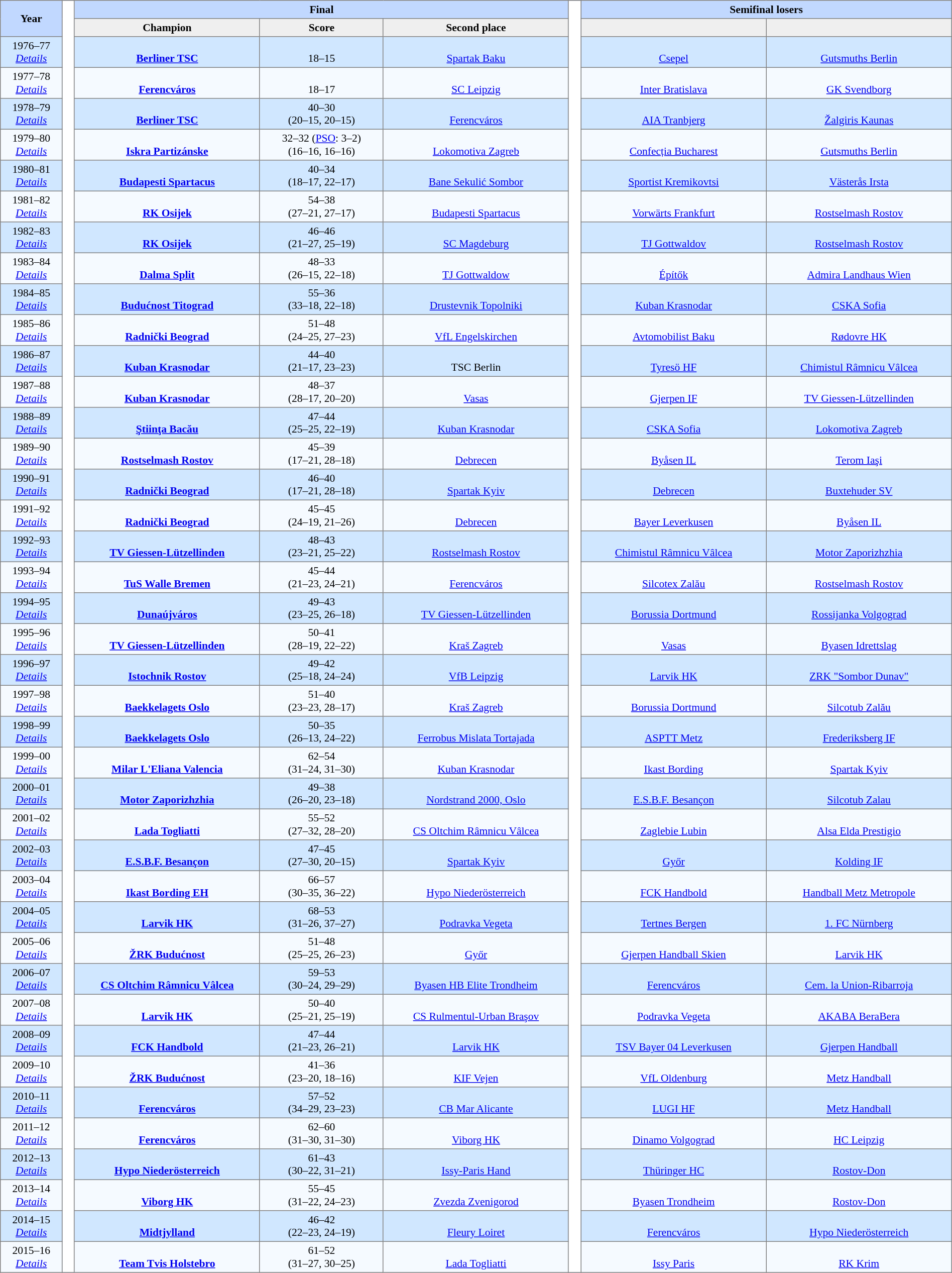<table border=1 style="border-collapse:collapse; font-size:90%;" cellpadding=3 cellspacing=0 width=100%>
<tr bgcolor=#C1D8FF>
<th rowspan=2 width=5%>Year</th>
<th width=1% rowspan=42 bgcolor=ffffff></th>
<th colspan=3>Final</th>
<th width=1% rowspan=42 bgcolor=ffffff></th>
<th colspan=2>Semifinal losers</th>
</tr>
<tr bgcolor=#EFEFEF>
<th width=15%>Champion</th>
<th width=10%>Score</th>
<th width=15%>Second place</th>
<th width=15%></th>
<th width=15%></th>
</tr>
<tr align=center valign=bottom bgcolor=#DOE7FF>
<td>1976–77<br><em><a href='#'>Details</a></em></td>
<td><br> <strong><a href='#'>Berliner TSC</a></strong></td>
<td>18–15</td>
<td><br><a href='#'>Spartak Baku</a></td>
<td><br><a href='#'>Csepel</a></td>
<td><br><a href='#'>Gutsmuths Berlin</a></td>
</tr>
<tr align=center valign=bottom bgcolor=#F5FAFF>
<td>1977–78<br><em><a href='#'>Details</a></em></td>
<td><br> <strong><a href='#'>Ferencváros</a></strong></td>
<td>18–17</td>
<td><br><a href='#'>SC Leipzig</a></td>
<td><br><a href='#'>Inter Bratislava</a></td>
<td><br><a href='#'>GK Svendborg</a></td>
</tr>
<tr align=center valign=bottom bgcolor=#DOE7FF>
<td>1978–79<br><em><a href='#'>Details</a></em></td>
<td><br> <strong><a href='#'>Berliner TSC</a></strong></td>
<td>40–30<br>(20–15, 20–15)</td>
<td><br><a href='#'>Ferencváros</a></td>
<td><br><a href='#'>AIA Tranbjerg</a></td>
<td><br><a href='#'>Žalgiris Kaunas</a></td>
</tr>
<tr align=center valign=bottom bgcolor=#F5FAFF>
<td>1979–80<br><em><a href='#'>Details</a></em></td>
<td><br> <strong><a href='#'>Iskra Partizánske</a></strong></td>
<td>32–32 (<a href='#'>PSO</a>: 3–2)<br>(16–16, 16–16)</td>
<td><br><a href='#'>Lokomotiva Zagreb</a></td>
<td><br><a href='#'>Confecția Bucharest</a></td>
<td><br><a href='#'>Gutsmuths Berlin</a></td>
</tr>
<tr align=center valign=bottom bgcolor=#DOE7FF>
<td>1980–81<br><em><a href='#'>Details</a></em></td>
<td><br> <strong><a href='#'>Budapesti Spartacus</a></strong></td>
<td>40–34<br>(18–17, 22–17)</td>
<td><br><a href='#'>Bane Sekulić Sombor</a></td>
<td><br><a href='#'>Sportist Kremikovtsi</a></td>
<td><br><a href='#'>Västerås Irsta</a></td>
</tr>
<tr align=center valign=bottom bgcolor=#F5FAFF>
<td>1981–82<br><em><a href='#'>Details</a></em></td>
<td><br> <strong><a href='#'>RK Osijek</a></strong></td>
<td>54–38<br>(27–21, 27–17)</td>
<td><br><a href='#'>Budapesti Spartacus</a></td>
<td><br><a href='#'>Vorwärts Frankfurt</a></td>
<td><br><a href='#'>Rostselmash Rostov</a></td>
</tr>
<tr align=center valign=bottom bgcolor=#DOE7FF>
<td>1982–83<br><em><a href='#'>Details</a></em></td>
<td><br> <strong><a href='#'>RK Osijek</a></strong></td>
<td>46–46<br>(21–27, 25–19)</td>
<td><br><a href='#'>SC Magdeburg</a></td>
<td><br><a href='#'>TJ Gottwaldov</a></td>
<td><br><a href='#'>Rostselmash Rostov</a></td>
</tr>
<tr align=center valign=bottom bgcolor=#F5FAFF>
<td>1983–84<br><em><a href='#'>Details</a></em></td>
<td><br> <strong><a href='#'>Dalma Split</a></strong></td>
<td>48–33<br>(26–15, 22–18)</td>
<td><br><a href='#'>TJ Gottwaldow</a></td>
<td><br><a href='#'>Építők</a></td>
<td><br><a href='#'>Admira Landhaus Wien</a></td>
</tr>
<tr align=center valign=bottom bgcolor=#DOE7FF>
<td>1984–85<br><em><a href='#'>Details</a></em></td>
<td><br> <strong><a href='#'>Budućnost Titograd</a></strong></td>
<td>55–36<br>(33–18, 22–18)</td>
<td><br><a href='#'>Drustevnik Topolniki</a></td>
<td><br><a href='#'>Kuban Krasnodar</a></td>
<td><br><a href='#'>CSKA Sofia</a></td>
</tr>
<tr align=center valign=bottom bgcolor=#F5FAFF>
<td>1985–86<br><em><a href='#'>Details</a></em></td>
<td><br> <strong><a href='#'>Radnički Beograd</a></strong></td>
<td>51–48<br>(24–25, 27–23)</td>
<td><br><a href='#'>VfL Engelskirchen</a></td>
<td><br><a href='#'>Avtomobilist Baku</a></td>
<td><br><a href='#'>Rødovre HK</a></td>
</tr>
<tr align=center valign=bottom bgcolor=#DOE7FF>
<td>1986–87<br><em><a href='#'>Details</a></em></td>
<td><br> <strong><a href='#'>Kuban Krasnodar</a></strong></td>
<td>44–40<br>(21–17, 23–23)</td>
<td><br>TSC Berlin</td>
<td><br><a href='#'>Tyresö HF</a></td>
<td><br><a href='#'>Chimistul Râmnicu Vâlcea</a></td>
</tr>
<tr align=center valign=bottom bgcolor=#F5FAFF>
<td>1987–88<br><em><a href='#'>Details</a></em></td>
<td><br> <strong><a href='#'>Kuban Krasnodar</a></strong></td>
<td>48–37<br>(28–17, 20–20)</td>
<td><br><a href='#'>Vasas</a></td>
<td><br><a href='#'>Gjerpen IF</a></td>
<td><br><a href='#'>TV Giessen-Lützellinden</a></td>
</tr>
<tr align=center valign=bottom bgcolor=#DOE7FF>
<td>1988–89<br><em><a href='#'>Details</a></em></td>
<td><br> <strong><a href='#'>Ştiinţa Bacău</a></strong></td>
<td>47–44<br>(25–25, 22–19)</td>
<td><br><a href='#'>Kuban Krasnodar</a></td>
<td><br><a href='#'>CSKA Sofia</a></td>
<td><br><a href='#'>Lokomotiva Zagreb</a></td>
</tr>
<tr align=center valign=bottom bgcolor=#F5FAFF>
<td>1989–90<br><em><a href='#'>Details</a></em></td>
<td><br> <strong><a href='#'>Rostselmash Rostov</a></strong></td>
<td>45–39<br>(17–21, 28–18)</td>
<td><br><a href='#'>Debrecen</a></td>
<td><br><a href='#'>Byåsen IL</a></td>
<td><br><a href='#'>Terom Iaşi</a></td>
</tr>
<tr align=center valign=bottom bgcolor=#DOE7FF>
<td>1990–91<br><em><a href='#'>Details</a></em></td>
<td><br> <strong><a href='#'>Radnički Beograd</a></strong></td>
<td>46–40<br>(17–21, 28–18)</td>
<td><br><a href='#'>Spartak Kyiv</a></td>
<td><br><a href='#'>Debrecen</a></td>
<td><br><a href='#'>Buxtehuder SV</a></td>
</tr>
<tr align=center valign=bottom bgcolor=#F5FAFF>
<td>1991–92<br><em><a href='#'>Details</a></em></td>
<td><br> <strong><a href='#'>Radnički Beograd</a></strong></td>
<td>45–45<br>(24–19, 21–26)</td>
<td><br><a href='#'>Debrecen</a></td>
<td><br><a href='#'>Bayer Leverkusen</a></td>
<td><br><a href='#'>Byåsen IL</a></td>
</tr>
<tr align=center valign=bottom bgcolor=#DOE7FF>
<td>1992–93<br><em><a href='#'>Details</a></em></td>
<td><br> <strong><a href='#'>TV Giessen-Lützellinden</a></strong></td>
<td>48–43<br>(23–21, 25–22)</td>
<td><br><a href='#'>Rostselmash Rostov</a></td>
<td><br><a href='#'>Chimistul Râmnicu Vâlcea</a></td>
<td><br><a href='#'>Motor Zaporizhzhia</a></td>
</tr>
<tr align=center valign=bottom bgcolor=#F5FAFF>
<td>1993–94<br><em><a href='#'>Details</a></em></td>
<td><br> <strong><a href='#'>TuS Walle Bremen</a></strong></td>
<td>45–44<br>(21–23, 24–21)</td>
<td><br><a href='#'>Ferencváros</a></td>
<td><br><a href='#'>Silcotex Zalău</a></td>
<td><br><a href='#'>Rostselmash Rostov</a></td>
</tr>
<tr align=center valign=bottom bgcolor=#D0E7FF>
<td>1994–95<br><em><a href='#'>Details</a></em></td>
<td><br> <strong><a href='#'>Dunaújváros</a></strong></td>
<td>49–43<br>(23–25, 26–18)</td>
<td><br><a href='#'>TV Giessen-Lützellinden</a></td>
<td><br><a href='#'>Borussia Dortmund</a></td>
<td><br><a href='#'>Rossijanka Volgograd</a></td>
</tr>
<tr align=center valign=bottom bgcolor=#F5FAFF>
<td>1995–96<br><em><a href='#'>Details</a></em></td>
<td><br> <strong><a href='#'>TV Giessen-Lützellinden</a></strong></td>
<td>50–41<br>(28–19, 22–22)</td>
<td><br><a href='#'>Kraš Zagreb</a></td>
<td><br><a href='#'>Vasas</a></td>
<td><br> <a href='#'>Byasen Idrettslag</a></td>
</tr>
<tr align=center valign=bottom bgcolor=#D0E7FF>
<td>1996–97<br><em><a href='#'>Details</a></em></td>
<td><br> <strong><a href='#'>Istochnik Rostov</a></strong></td>
<td>49–42<br>(25–18, 24–24)</td>
<td><br><a href='#'>VfB Leipzig</a></td>
<td><br><a href='#'>Larvik HK</a></td>
<td> <br><a href='#'>ZRK "Sombor Dunav"</a></td>
</tr>
<tr align=center valign=bottom bgcolor=#F5FAFF>
<td>1997–98<br><em><a href='#'>Details</a></em></td>
<td><br> <strong><a href='#'>Baekkelagets Oslo</a></strong></td>
<td>51–40<br>(23–23, 28–17)</td>
<td><br><a href='#'>Kraš Zagreb</a></td>
<td><br><a href='#'>Borussia Dortmund</a></td>
<td> <br><a href='#'>Silcotub Zalău</a></td>
</tr>
<tr align=center valign=bottom bgcolor=#D0E7FF>
<td>1998–99<br><em><a href='#'>Details</a></em></td>
<td><br> <strong><a href='#'>Baekkelagets Oslo</a></strong></td>
<td>50–35<br>(26–13, 24–22)</td>
<td><br><a href='#'>Ferrobus Mislata Tortajada</a></td>
<td><br><a href='#'>ASPTT Metz</a></td>
<td> <br><a href='#'>Frederiksberg IF</a></td>
</tr>
<tr align=center valign=bottom bgcolor=#F5FAFF>
<td>1999–00<br><em><a href='#'>Details</a></em></td>
<td><br><strong><a href='#'>Milar L'Eliana Valencia</a></strong></td>
<td>62–54<br>(31–24, 31–30)</td>
<td><br><a href='#'>Kuban Krasnodar</a></td>
<td><br><a href='#'>Ikast Bording</a></td>
<td> <br><a href='#'>Spartak Kyiv</a></td>
</tr>
<tr align=center valign=bottom bgcolor=#D0E7FF>
<td>2000–01<br><em><a href='#'>Details</a></em></td>
<td><br><strong><a href='#'>Motor Zaporizhzhia</a></strong></td>
<td>49–38<br>(26–20, 23–18)</td>
<td><br><a href='#'>Nordstrand 2000, Oslo</a></td>
<td><br><a href='#'>E.S.B.F. Besançon</a></td>
<td><br><a href='#'>Silcotub Zalau</a></td>
</tr>
<tr align=center valign=bottom bgcolor=#F5FAFF>
<td>2001–02<br><em><a href='#'>Details</a></em></td>
<td><br> <strong><a href='#'>Lada Togliatti</a></strong></td>
<td>55–52<br>(27–32, 28–20)</td>
<td><br><a href='#'>CS Oltchim Râmnicu Vâlcea</a></td>
<td><br><a href='#'>Zaglebie Lubin</a></td>
<td><br> <a href='#'>Alsa Elda Prestigio</a></td>
</tr>
<tr align=center valign=bottom bgcolor=#D0E7FF>
<td>2002–03<br><em><a href='#'>Details</a></em></td>
<td><br> <strong><a href='#'>E.S.B.F. Besançon</a></strong></td>
<td>47–45<br>(27–30, 20–15)</td>
<td><br><a href='#'>Spartak Kyiv</a></td>
<td><br><a href='#'>Győr</a></td>
<td> <br><a href='#'>Kolding IF</a></td>
</tr>
<tr align=center valign=bottom bgcolor=#F5FAFF>
<td>2003–04<br><em><a href='#'>Details</a></em></td>
<td><br> <strong><a href='#'>Ikast Bording EH</a></strong></td>
<td>66–57<br>(30–35, 36–22)</td>
<td><br><a href='#'>Hypo Niederösterreich</a></td>
<td><br><a href='#'>FCK Handbold</a></td>
<td> <br><a href='#'>Handball Metz Metropole</a></td>
</tr>
<tr align=center valign=bottom bgcolor=#D0E7FF>
<td>2004–05<br><em><a href='#'>Details</a></em></td>
<td><br> <strong><a href='#'>Larvik HK</a></strong></td>
<td>68–53<br>(31–26, 37–27)</td>
<td><br><a href='#'>Podravka Vegeta</a></td>
<td><br><a href='#'>Tertnes Bergen</a></td>
<td> <br><a href='#'>1. FC Nürnberg</a></td>
</tr>
<tr align=center valign=bottom bgcolor=#F5FAFF>
<td>2005–06<br><em><a href='#'>Details</a></em></td>
<td><br><strong><a href='#'>ŽRK Budućnost</a></strong></td>
<td>51–48<br>(25–25, 26–23)</td>
<td><br><a href='#'>Győr</a></td>
<td><br><a href='#'>Gjerpen Handball Skien</a></td>
<td> <br><a href='#'>Larvik HK</a></td>
</tr>
<tr align=center valign=bottom bgcolor=#D0E7FF>
<td>2006–07<br><em><a href='#'>Details</a></em></td>
<td><br> <strong><a href='#'>CS Oltchim Râmnicu Vâlcea</a></strong></td>
<td>59–53<br>(30–24, 29–29)</td>
<td><br><a href='#'>Byasen HB Elite Trondheim</a></td>
<td><br><a href='#'>Ferencváros</a></td>
<td> <br><a href='#'>Cem. la Union-Ribarroja</a></td>
</tr>
<tr align=center valign=bottom bgcolor=#F5FAFF>
<td>2007–08<br><em><a href='#'>Details</a></em></td>
<td><br> <strong><a href='#'>Larvik HK</a></strong></td>
<td>50–40<br>(25–21, 25–19)</td>
<td><br><a href='#'>CS Rulmentul-Urban Braşov</a></td>
<td><br><a href='#'>Podravka Vegeta</a></td>
<td> <br><a href='#'>AKABA BeraBera</a></td>
</tr>
<tr align=center valign=bottom bgcolor=#D0E7FF>
<td>2008–09<br><em><a href='#'>Details</a></em></td>
<td><br><strong><a href='#'>FCK Handbold</a></strong></td>
<td>47–44<br>(21–23, 26–21)</td>
<td><br> <a href='#'>Larvik HK</a></td>
<td><br><a href='#'>TSV Bayer 04 Leverkusen</a></td>
<td><br><a href='#'>Gjerpen Handball</a></td>
</tr>
<tr align=center valign=bottom bgcolor=#F5FAFF>
<td>2009–10<br><em><a href='#'>Details</a></em></td>
<td><br><strong><a href='#'>ŽRK Budućnost</a></strong></td>
<td>41–36<br>(23–20, 18–16)</td>
<td><br><a href='#'>KIF Vejen</a></td>
<td><br><a href='#'>VfL Oldenburg</a></td>
<td><br><a href='#'>Metz Handball</a></td>
</tr>
<tr align=center valign=bottom bgcolor=#D0E7FF>
<td>2010–11<br><em><a href='#'>Details</a></em></td>
<td><br><strong><a href='#'>Ferencváros</a></strong></td>
<td>57–52<br>(34–29, 23–23)</td>
<td><br><a href='#'>CB Mar Alicante</a></td>
<td><br><a href='#'>LUGI HF</a></td>
<td><br><a href='#'>Metz Handball</a></td>
</tr>
<tr align=center valign=bottom bgcolor=#F5FAFF>
<td>2011–12<br><em><a href='#'>Details</a></em></td>
<td><br><strong><a href='#'>Ferencváros</a></strong></td>
<td>62–60<br>(31–30, 31–30)</td>
<td><br><a href='#'>Viborg HK</a></td>
<td><br><a href='#'>Dinamo Volgograd</a></td>
<td><br><a href='#'>HC Leipzig</a></td>
</tr>
<tr align=center valign=bottom bgcolor=#D0E7FF>
<td>2012–13<br><em><a href='#'>Details</a></em></td>
<td><br><strong><a href='#'>Hypo Niederösterreich</a></strong></td>
<td>61–43<br>(30–22, 31–21)</td>
<td><br><a href='#'>Issy-Paris Hand</a></td>
<td><br><a href='#'>Thüringer HC</a></td>
<td><br><a href='#'>Rostov-Don</a></td>
</tr>
<tr align=center valign=bottom bgcolor=#F5FAFF>
<td>2013–14<br><em><a href='#'>Details</a></em></td>
<td><br><strong><a href='#'>Viborg HK</a></strong></td>
<td>55–45<br>(31–22, 24–23)</td>
<td><br><a href='#'>Zvezda Zvenigorod</a></td>
<td><br><a href='#'>Byasen Trondheim</a></td>
<td><br><a href='#'>Rostov-Don</a></td>
</tr>
<tr align=center valign=bottom bgcolor=#D0E7FF>
<td>2014–15<br><em><a href='#'>Details</a></em></td>
<td><br><strong><a href='#'>Midtjylland</a></strong></td>
<td>46–42<br>(22–23, 24–19)</td>
<td><br><a href='#'>Fleury Loiret</a></td>
<td><br><a href='#'>Ferencváros</a></td>
<td><br><a href='#'>Hypo Niederösterreich</a></td>
</tr>
<tr align=center valign=bottom bgcolor=#F5FAFF>
<td>2015–16<br><em><a href='#'>Details</a></em></td>
<td><br><strong><a href='#'>Team Tvis Holstebro</a></strong></td>
<td>61–52<br>(31–27, 30–25)</td>
<td><br><a href='#'>Lada Togliatti</a></td>
<td><br><a href='#'>Issy Paris</a></td>
<td><br><a href='#'>RK Krim</a></td>
</tr>
</table>
